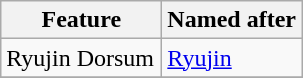<table class="wikitable">
<tr>
<th width=100>Feature</th>
<th>Named after</th>
</tr>
<tr>
<td>Ryujin Dorsum</td>
<td><a href='#'>Ryujin</a></td>
</tr>
<tr>
</tr>
</table>
